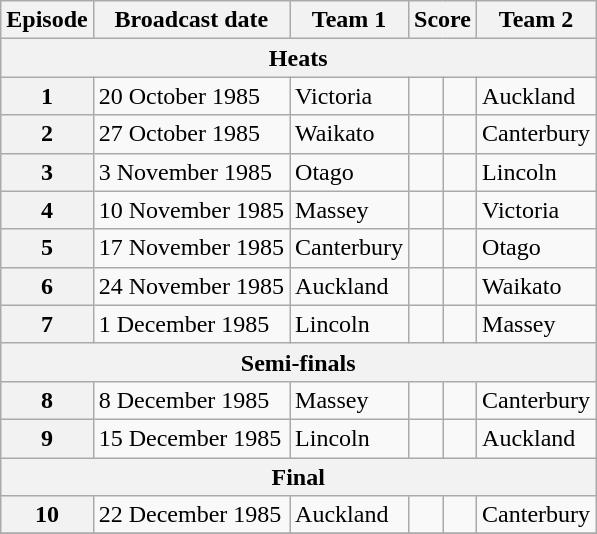<table class="wikitable">
<tr>
<th>Episode</th>
<th>Broadcast date</th>
<th>Team 1</th>
<th colspan=2>Score</th>
<th>Team 2</th>
</tr>
<tr>
<th colspan=6>Heats</th>
</tr>
<tr>
<th>1</th>
<td>20 October 1985</td>
<td>Victoria</td>
<td></td>
<td></td>
<td>Auckland</td>
</tr>
<tr>
<th>2</th>
<td>27 October 1985</td>
<td>Waikato</td>
<td></td>
<td></td>
<td>Canterbury</td>
</tr>
<tr>
<th>3</th>
<td>3 November 1985</td>
<td>Otago</td>
<td></td>
<td></td>
<td>Lincoln</td>
</tr>
<tr>
<th>4</th>
<td>10 November 1985</td>
<td>Massey</td>
<td></td>
<td></td>
<td>Victoria</td>
</tr>
<tr>
<th>5</th>
<td>17 November 1985</td>
<td>Canterbury</td>
<td></td>
<td></td>
<td>Otago</td>
</tr>
<tr>
<th>6</th>
<td>24 November 1985</td>
<td>Auckland</td>
<td></td>
<td></td>
<td>Waikato</td>
</tr>
<tr>
<th>7</th>
<td>1 December 1985</td>
<td>Lincoln</td>
<td></td>
<td></td>
<td>Massey</td>
</tr>
<tr>
<th colspan=6>Semi-finals</th>
</tr>
<tr>
<th>8</th>
<td>8 December 1985</td>
<td>Massey</td>
<td></td>
<td></td>
<td>Canterbury</td>
</tr>
<tr>
<th>9</th>
<td>15 December 1985</td>
<td>Lincoln</td>
<td></td>
<td></td>
<td>Auckland</td>
</tr>
<tr>
<th colspan=6>Final</th>
</tr>
<tr>
<th>10</th>
<td>22 December 1985</td>
<td>Auckland</td>
<td></td>
<td></td>
<td>Canterbury</td>
</tr>
<tr>
</tr>
</table>
